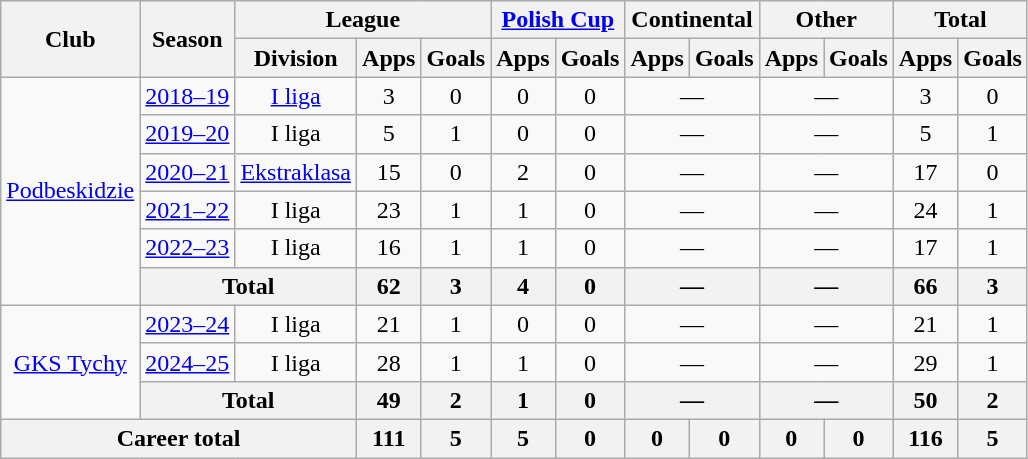<table class="wikitable" style="text-align: center;">
<tr>
<th rowspan="2">Club</th>
<th rowspan="2">Season</th>
<th colspan="3">League</th>
<th colspan="2"><a href='#'>Polish Cup</a></th>
<th colspan="2">Continental</th>
<th colspan="2">Other</th>
<th colspan="2">Total</th>
</tr>
<tr>
<th>Division</th>
<th>Apps</th>
<th>Goals</th>
<th>Apps</th>
<th>Goals</th>
<th>Apps</th>
<th>Goals</th>
<th>Apps</th>
<th>Goals</th>
<th>Apps</th>
<th>Goals</th>
</tr>
<tr>
<td rowspan="6"><a href='#'>Podbeskidzie</a></td>
<td><a href='#'>2018–19</a></td>
<td><a href='#'>I liga</a></td>
<td>3</td>
<td>0</td>
<td>0</td>
<td>0</td>
<td colspan="2">—</td>
<td colspan="2">—</td>
<td>3</td>
<td>0</td>
</tr>
<tr>
<td><a href='#'>2019–20</a></td>
<td>I liga</td>
<td>5</td>
<td>1</td>
<td>0</td>
<td>0</td>
<td colspan="2">—</td>
<td colspan="2">—</td>
<td>5</td>
<td>1</td>
</tr>
<tr>
<td><a href='#'>2020–21</a></td>
<td><a href='#'>Ekstraklasa</a></td>
<td>15</td>
<td>0</td>
<td>2</td>
<td>0</td>
<td colspan="2">—</td>
<td colspan="2">—</td>
<td>17</td>
<td>0</td>
</tr>
<tr>
<td><a href='#'>2021–22</a></td>
<td>I liga</td>
<td>23</td>
<td>1</td>
<td>1</td>
<td>0</td>
<td colspan="2">—</td>
<td colspan="2">—</td>
<td>24</td>
<td>1</td>
</tr>
<tr>
<td><a href='#'>2022–23</a></td>
<td>I liga</td>
<td>16</td>
<td>1</td>
<td>1</td>
<td>0</td>
<td colspan="2">—</td>
<td colspan="2">—</td>
<td>17</td>
<td>1</td>
</tr>
<tr>
<th colspan="2">Total</th>
<th>62</th>
<th>3</th>
<th>4</th>
<th>0</th>
<th colspan="2">—</th>
<th colspan="2">—</th>
<th>66</th>
<th>3</th>
</tr>
<tr>
<td rowspan="3"><a href='#'>GKS Tychy</a></td>
<td><a href='#'>2023–24</a></td>
<td>I liga</td>
<td>21</td>
<td>1</td>
<td>0</td>
<td>0</td>
<td colspan="2">—</td>
<td colspan="2">—</td>
<td>21</td>
<td>1</td>
</tr>
<tr>
<td><a href='#'>2024–25</a></td>
<td>I liga</td>
<td>28</td>
<td>1</td>
<td>1</td>
<td>0</td>
<td colspan="2">—</td>
<td colspan="2">—</td>
<td>29</td>
<td>1</td>
</tr>
<tr>
<th colspan="2">Total</th>
<th>49</th>
<th>2</th>
<th>1</th>
<th>0</th>
<th colspan="2">—</th>
<th colspan="2">—</th>
<th>50</th>
<th>2</th>
</tr>
<tr>
<th colspan="3">Career total</th>
<th>111</th>
<th>5</th>
<th>5</th>
<th>0</th>
<th>0</th>
<th>0</th>
<th>0</th>
<th>0</th>
<th>116</th>
<th>5</th>
</tr>
</table>
